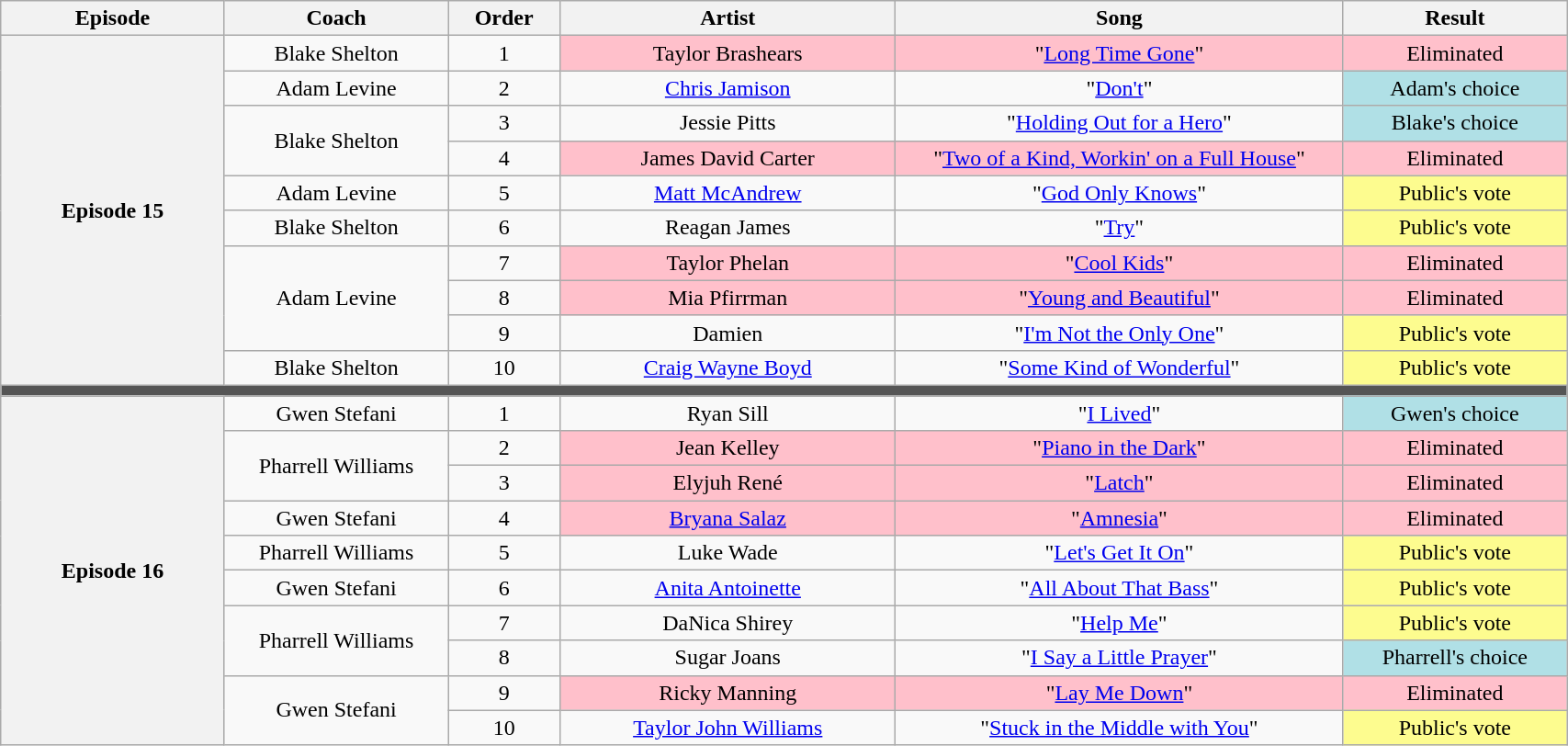<table class="wikitable" style="text-align:center; width:90%;">
<tr>
<th style="width:10%;">Episode</th>
<th style="width:10%;">Coach</th>
<th style="width:05%;">Order</th>
<th style="width:15%;">Artist</th>
<th style="width:20%;">Song</th>
<th style="width:10%;">Result</th>
</tr>
<tr>
<th rowspan="10" scope="row">Episode 15<br></th>
<td>Blake Shelton</td>
<td>1</td>
<td style="background:pink;">Taylor Brashears</td>
<td style="background:pink;">"<a href='#'>Long Time Gone</a>"</td>
<td style="background:pink;">Eliminated</td>
</tr>
<tr>
<td>Adam Levine</td>
<td>2</td>
<td><a href='#'>Chris Jamison</a></td>
<td>"<a href='#'>Don't</a>"</td>
<td style="background:#B0E0E6;">Adam's choice</td>
</tr>
<tr>
<td rowspan="2">Blake Shelton</td>
<td>3</td>
<td>Jessie Pitts</td>
<td>"<a href='#'>Holding Out for a Hero</a>"</td>
<td style="background:#B0E0E6;">Blake's choice</td>
</tr>
<tr>
<td>4</td>
<td style="background:pink;">James David Carter</td>
<td style="background:pink;">"<a href='#'>Two of a Kind, Workin' on a Full House</a>"</td>
<td style="background:pink;">Eliminated</td>
</tr>
<tr>
<td>Adam Levine</td>
<td>5</td>
<td><a href='#'>Matt McAndrew</a></td>
<td>"<a href='#'>God Only Knows</a>"</td>
<td style="background:#fdfc8f;">Public's vote</td>
</tr>
<tr>
<td>Blake Shelton</td>
<td>6</td>
<td>Reagan James</td>
<td>"<a href='#'>Try</a>"</td>
<td style="background:#fdfc8f;">Public's vote</td>
</tr>
<tr>
<td rowspan="3">Adam Levine</td>
<td>7</td>
<td style="background:pink;">Taylor Phelan</td>
<td style="background:pink;">"<a href='#'>Cool Kids</a>"</td>
<td style="background:pink;">Eliminated</td>
</tr>
<tr>
<td>8</td>
<td style="background:pink;">Mia Pfirrman</td>
<td style="background:pink;">"<a href='#'>Young and Beautiful</a>"</td>
<td style="background:pink;">Eliminated</td>
</tr>
<tr>
<td>9</td>
<td>Damien</td>
<td>"<a href='#'>I'm Not the Only One</a>"</td>
<td style="background:#fdfc8f;">Public's vote</td>
</tr>
<tr>
<td>Blake Shelton</td>
<td>10</td>
<td><a href='#'>Craig Wayne Boyd</a></td>
<td>"<a href='#'>Some Kind of Wonderful</a>"</td>
<td style="background:#fdfc8f;">Public's vote</td>
</tr>
<tr>
<td colspan="6" style="background:#555;"></td>
</tr>
<tr>
<th rowspan="10" scope="row">Episode 16<br></th>
<td>Gwen Stefani</td>
<td>1</td>
<td>Ryan Sill</td>
<td>"<a href='#'>I Lived</a>"</td>
<td style="background:#B0E0E6;">Gwen's choice</td>
</tr>
<tr>
<td rowspan="2">Pharrell Williams</td>
<td>2</td>
<td style="background:pink;">Jean Kelley</td>
<td style="background:pink;">"<a href='#'>Piano in the Dark</a>"</td>
<td style="background:pink;">Eliminated</td>
</tr>
<tr>
<td>3</td>
<td style="background:pink;">Elyjuh René</td>
<td style="background:pink;">"<a href='#'>Latch</a>"</td>
<td style="background:pink;">Eliminated</td>
</tr>
<tr>
<td>Gwen Stefani</td>
<td>4</td>
<td style="background:pink;"><a href='#'>Bryana Salaz</a></td>
<td style="background:pink;">"<a href='#'>Amnesia</a>"</td>
<td style="background:pink;">Eliminated</td>
</tr>
<tr>
<td>Pharrell Williams</td>
<td>5</td>
<td>Luke Wade</td>
<td>"<a href='#'>Let's Get It On</a>"</td>
<td style="background:#fdfc8f;">Public's vote</td>
</tr>
<tr>
<td>Gwen Stefani</td>
<td>6</td>
<td><a href='#'>Anita Antoinette</a></td>
<td>"<a href='#'>All About That Bass</a>"</td>
<td style="background:#fdfc8f;">Public's vote</td>
</tr>
<tr>
<td rowspan="2">Pharrell Williams</td>
<td>7</td>
<td>DaNica Shirey</td>
<td>"<a href='#'>Help Me</a>"</td>
<td style="background:#fdfc8f;">Public's vote</td>
</tr>
<tr>
<td>8</td>
<td>Sugar Joans</td>
<td>"<a href='#'>I Say a Little Prayer</a>"</td>
<td style="background:#B0E0E6;">Pharrell's choice</td>
</tr>
<tr>
<td rowspan="2">Gwen Stefani</td>
<td>9</td>
<td style="background:pink;">Ricky Manning</td>
<td style="background:pink;">"<a href='#'>Lay Me Down</a>"</td>
<td style="background:pink;">Eliminated</td>
</tr>
<tr>
<td>10</td>
<td><a href='#'>Taylor John Williams</a></td>
<td>"<a href='#'>Stuck in the Middle with You</a>"</td>
<td style="background:#fdfc8f;">Public's vote</td>
</tr>
</table>
